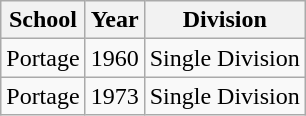<table class="wikitable">
<tr>
<th>School</th>
<th>Year</th>
<th>Division</th>
</tr>
<tr>
<td>Portage</td>
<td>1960</td>
<td>Single Division</td>
</tr>
<tr>
<td>Portage</td>
<td>1973</td>
<td>Single Division</td>
</tr>
</table>
